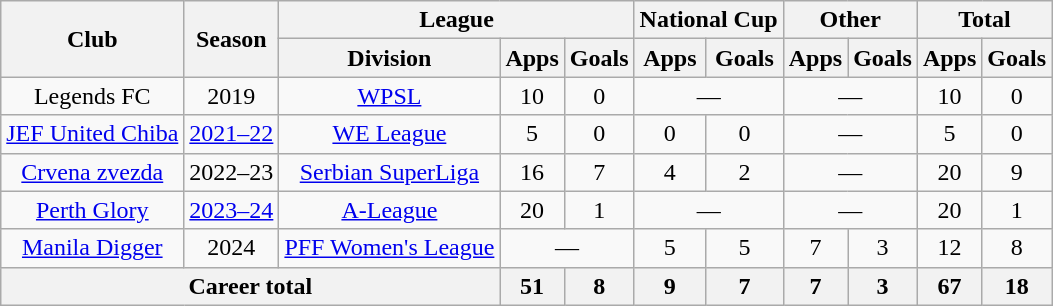<table class="wikitable" style="text-align:center">
<tr>
<th rowspan="2">Club</th>
<th rowspan="2">Season</th>
<th colspan="3">League</th>
<th colspan="2">National Cup</th>
<th colspan="2">Other</th>
<th colspan="2">Total</th>
</tr>
<tr>
<th>Division</th>
<th>Apps</th>
<th>Goals</th>
<th>Apps</th>
<th>Goals</th>
<th>Apps</th>
<th>Goals</th>
<th>Apps</th>
<th>Goals</th>
</tr>
<tr>
<td>Legends FC</td>
<td>2019</td>
<td><a href='#'>WPSL</a></td>
<td>10</td>
<td>0</td>
<td colspan="2">—</td>
<td colspan="2">—</td>
<td>10</td>
<td>0</td>
</tr>
<tr>
<td><a href='#'>JEF United Chiba</a></td>
<td><a href='#'>2021–22</a></td>
<td><a href='#'>WE League</a></td>
<td>5</td>
<td>0</td>
<td>0</td>
<td>0</td>
<td colspan="2">—</td>
<td>5</td>
<td>0</td>
</tr>
<tr>
<td><a href='#'>Crvena zvezda</a></td>
<td>2022–23</td>
<td><a href='#'>Serbian SuperLiga</a></td>
<td>16</td>
<td>7</td>
<td>4</td>
<td>2</td>
<td colspan="2">—</td>
<td>20</td>
<td>9</td>
</tr>
<tr>
<td><a href='#'>Perth Glory</a></td>
<td><a href='#'>2023–24</a></td>
<td><a href='#'>A-League</a></td>
<td>20</td>
<td>1</td>
<td colspan="2">—</td>
<td colspan="2">—</td>
<td>20</td>
<td>1</td>
</tr>
<tr>
<td><a href='#'>Manila Digger</a></td>
<td>2024</td>
<td><a href='#'>PFF Women's League</a></td>
<td colspan="2">—</td>
<td>5</td>
<td>5</td>
<td>7</td>
<td>3</td>
<td>12</td>
<td>8</td>
</tr>
<tr>
<th colspan="3">Career total</th>
<th>51</th>
<th>8</th>
<th>9</th>
<th>7</th>
<th>7</th>
<th>3</th>
<th>67</th>
<th>18</th>
</tr>
</table>
